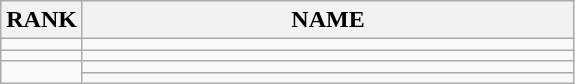<table class="wikitable">
<tr>
<th>RANK</th>
<th style="width: 20em">NAME</th>
</tr>
<tr>
<td align="center"></td>
<td></td>
</tr>
<tr>
<td align="center"></td>
<td></td>
</tr>
<tr>
<td rowspan=2 align="center"></td>
<td></td>
</tr>
<tr>
<td></td>
</tr>
</table>
